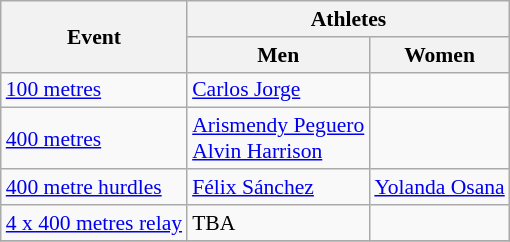<table class=wikitable style="font-size:90%">
<tr>
<th rowspan=2>Event</th>
<th colspan=2>Athletes</th>
</tr>
<tr>
<th>Men</th>
<th>Women</th>
</tr>
<tr>
<td><a href='#'>100 metres</a></td>
<td><a href='#'>Carlos Jorge</a></td>
<td></td>
</tr>
<tr>
<td><a href='#'>400 metres</a></td>
<td><a href='#'>Arismendy Peguero</a> <br> <a href='#'>Alvin Harrison</a></td>
<td></td>
</tr>
<tr>
<td><a href='#'>400 metre hurdles</a></td>
<td><a href='#'>Félix Sánchez</a></td>
<td><a href='#'>Yolanda Osana</a></td>
</tr>
<tr>
<td><a href='#'>4 x 400 metres relay</a></td>
<td>TBA</td>
<td></td>
</tr>
<tr>
</tr>
</table>
